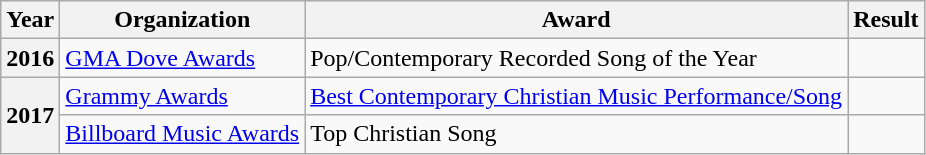<table class="wikitable plainrowheaders">
<tr>
<th>Year</th>
<th>Organization</th>
<th>Award</th>
<th>Result</th>
</tr>
<tr>
<th rowspan="1" scope="row">2016</th>
<td><a href='#'>GMA Dove Awards</a></td>
<td>Pop/Contemporary Recorded Song of the Year</td>
<td></td>
</tr>
<tr>
<th rowspan="2" scope="row">2017</th>
<td><a href='#'>Grammy Awards</a></td>
<td><a href='#'>Best Contemporary Christian Music Performance/Song</a></td>
<td></td>
</tr>
<tr>
<td><a href='#'>Billboard Music Awards</a></td>
<td>Top Christian Song</td>
<td></td>
</tr>
</table>
